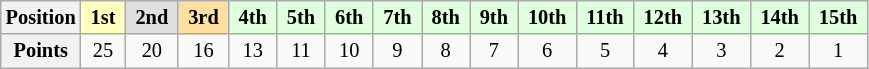<table class="wikitable" style="font-size:85%; text-align:center">
<tr>
<th>Position</th>
<td style="background:#ffffbf;"> <strong>1st</strong> </td>
<td style="background:#dfdfdf;"> <strong>2nd</strong> </td>
<td style="background:#ffdf9f;"> <strong>3rd</strong> </td>
<td style="background:#dfffdf;"> <strong>4th</strong> </td>
<td style="background:#dfffdf;"> <strong>5th</strong> </td>
<td style="background:#dfffdf;"> <strong>6th</strong> </td>
<td style="background:#dfffdf;"> <strong>7th</strong> </td>
<td style="background:#dfffdf;"> <strong>8th</strong> </td>
<td style="background:#dfffdf;"> <strong>9th</strong> </td>
<td style="background:#dfffdf;"> <strong>10th</strong> </td>
<td style="background:#dfffdf;"> <strong>11th</strong> </td>
<td style="background:#dfffdf;"> <strong>12th</strong> </td>
<td style="background:#dfffdf;"> <strong>13th</strong> </td>
<td style="background:#dfffdf;"> <strong>14th</strong> </td>
<td style="background:#dfffdf;"> <strong>15th</strong> </td>
</tr>
<tr>
<th>Points</th>
<td>25</td>
<td>20</td>
<td>16</td>
<td>13</td>
<td>11</td>
<td>10</td>
<td>9</td>
<td>8</td>
<td>7</td>
<td>6</td>
<td>5</td>
<td>4</td>
<td>3</td>
<td>2</td>
<td>1</td>
</tr>
</table>
